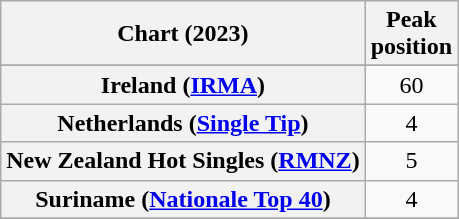<table class="wikitable sortable plainrowheaders" style="text-align:center">
<tr>
<th scope="col">Chart (2023)</th>
<th scope="col">Peak<br>position</th>
</tr>
<tr>
</tr>
<tr>
<th scope="row">Ireland (<a href='#'>IRMA</a>)</th>
<td>60</td>
</tr>
<tr>
<th scope="row">Netherlands (<a href='#'>Single Tip</a>)</th>
<td>4</td>
</tr>
<tr>
<th scope="row">New Zealand Hot Singles (<a href='#'>RMNZ</a>)</th>
<td>5</td>
</tr>
<tr>
<th scope="row">Suriname (<a href='#'>Nationale Top 40</a>)</th>
<td>4</td>
</tr>
<tr>
</tr>
<tr>
</tr>
<tr>
</tr>
<tr>
</tr>
<tr>
</tr>
</table>
